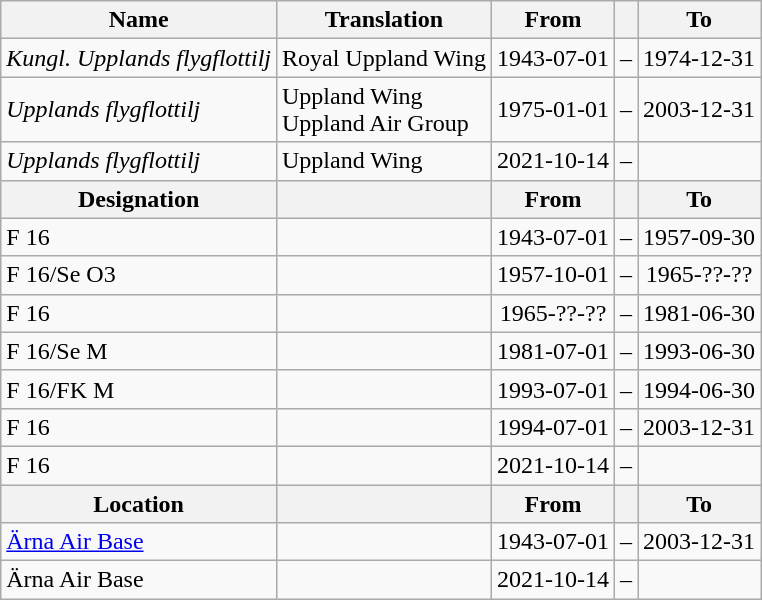<table class="wikitable">
<tr>
<th style="font-weight:bold;">Name</th>
<th style="font-weight:bold;">Translation</th>
<th style="text-align: center; font-weight:bold;">From</th>
<th></th>
<th style="text-align: center; font-weight:bold;">To</th>
</tr>
<tr>
<td style="font-style:italic;">Kungl. Upplands flygflottilj</td>
<td>Royal Uppland Wing</td>
<td>1943-07-01</td>
<td>–</td>
<td>1974-12-31</td>
</tr>
<tr>
<td style="font-style:italic;">Upplands flygflottilj</td>
<td>Uppland Wing<br>Uppland Air Group</td>
<td>1975-01-01</td>
<td>–</td>
<td>2003-12-31</td>
</tr>
<tr>
<td style="font-style:italic;">Upplands flygflottilj</td>
<td>Uppland Wing</td>
<td>2021-10-14</td>
<td>–</td>
<td></td>
</tr>
<tr>
<th style="font-weight:bold;">Designation</th>
<th style="font-weight:bold;"></th>
<th style="text-align: center; font-weight:bold;">From</th>
<th></th>
<th style="text-align: center; font-weight:bold;">To</th>
</tr>
<tr>
<td>F 16</td>
<td></td>
<td style="text-align: center;">1943-07-01</td>
<td style="text-align: center;">–</td>
<td style="text-align: center;">1957-09-30</td>
</tr>
<tr>
<td>F 16/Se O3</td>
<td></td>
<td style="text-align: center;">1957-10-01</td>
<td style="text-align: center;">–</td>
<td style="text-align: center;">1965-??-??</td>
</tr>
<tr>
<td>F 16</td>
<td></td>
<td style="text-align: center;">1965-??-??</td>
<td style="text-align: center;">–</td>
<td style="text-align: center;">1981-06-30</td>
</tr>
<tr>
<td>F 16/Se M</td>
<td></td>
<td style="text-align: center;">1981-07-01</td>
<td style="text-align: center;">–</td>
<td style="text-align: center;">1993-06-30</td>
</tr>
<tr>
<td>F 16/FK M</td>
<td></td>
<td style="text-align: center;">1993-07-01</td>
<td style="text-align: center;">–</td>
<td style="text-align: center;">1994-06-30</td>
</tr>
<tr>
<td>F 16</td>
<td></td>
<td style="text-align: center;">1994-07-01</td>
<td style="text-align: center;">–</td>
<td style="text-align: center;">2003-12-31</td>
</tr>
<tr>
<td>F 16</td>
<td></td>
<td style="text-align: center;">2021-10-14</td>
<td style="text-align: center;">–</td>
<td style="text-align: center;"></td>
</tr>
<tr>
<th style="font-weight:bold;">Location</th>
<th style="font-weight:bold;"></th>
<th style="text-align: center; font-weight:bold;">From</th>
<th></th>
<th style="text-align: center; font-weight:bold;">To</th>
</tr>
<tr>
<td><a href='#'>Ärna Air Base</a></td>
<td></td>
<td style="text-align: center;">1943-07-01</td>
<td style="text-align: center;">–</td>
<td style="text-align: center;">2003-12-31</td>
</tr>
<tr>
<td>Ärna Air Base</td>
<td></td>
<td style="text-align: center;">2021-10-14</td>
<td style="text-align: center;">–</td>
<td style="text-align: center;"></td>
</tr>
</table>
